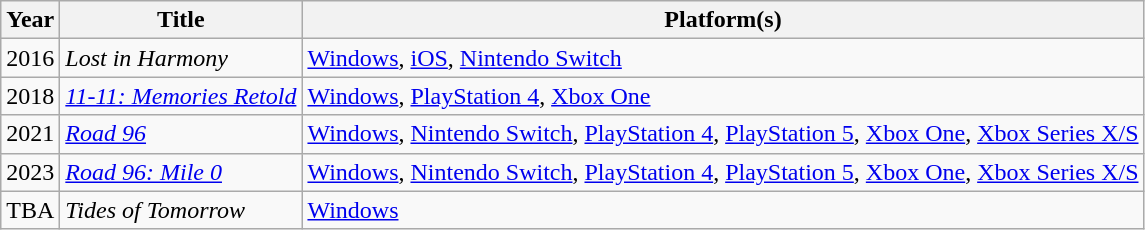<table class="wikitable sortable">
<tr>
<th>Year</th>
<th>Title</th>
<th>Platform(s)</th>
</tr>
<tr>
<td>2016</td>
<td><em>Lost in Harmony</em></td>
<td><a href='#'>Windows</a>, <a href='#'>iOS</a>, <a href='#'>Nintendo Switch</a></td>
</tr>
<tr>
<td>2018</td>
<td><em><a href='#'>11-11: Memories Retold</a></em></td>
<td><a href='#'>Windows</a>, <a href='#'>PlayStation 4</a>, <a href='#'>Xbox One</a></td>
</tr>
<tr>
<td>2021</td>
<td><em><a href='#'>Road 96</a></em></td>
<td><a href='#'>Windows</a>, <a href='#'>Nintendo Switch</a>, <a href='#'>PlayStation 4</a>, <a href='#'>PlayStation 5</a>, <a href='#'>Xbox One</a>, <a href='#'>Xbox Series X/S</a></td>
</tr>
<tr>
<td>2023</td>
<td><em><a href='#'>Road 96: Mile 0</a></em></td>
<td><a href='#'>Windows</a>, <a href='#'>Nintendo Switch</a>, <a href='#'>PlayStation 4</a>, <a href='#'>PlayStation 5</a>, <a href='#'>Xbox One</a>, <a href='#'>Xbox Series X/S</a></td>
</tr>
<tr>
<td>TBA</td>
<td><em>Tides of Tomorrow</em></td>
<td><a href='#'>Windows</a></td>
</tr>
</table>
